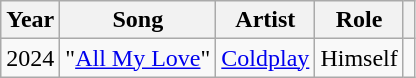<table class="wikitable sortable">
<tr>
<th scope="col">Year</th>
<th scope="col">Song</th>
<th scope="col">Artist</th>
<th scope="col">Role</th>
<th scope="col" class="unsortable"></th>
</tr>
<tr>
<td>2024</td>
<td>"<a href='#'>All My Love</a>"</td>
<td><a href='#'>Coldplay</a></td>
<td>Himself</td>
<td></td>
</tr>
</table>
